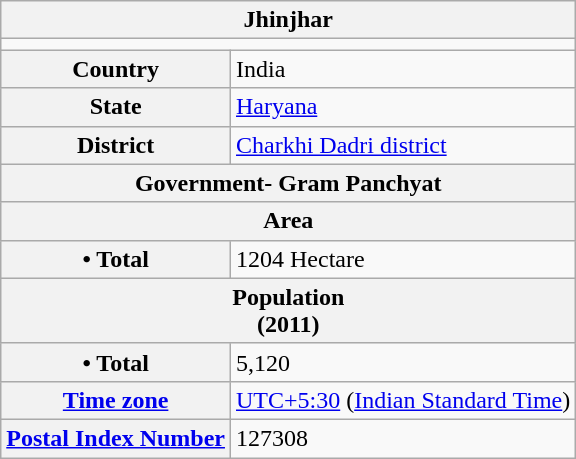<table class="wikitable">
<tr>
<th colspan="2">Jhinjhar</th>
</tr>
<tr>
<td colspan="2"></td>
</tr>
<tr>
<th>Country</th>
<td>India</td>
</tr>
<tr>
<th>State</th>
<td><a href='#'>Haryana</a></td>
</tr>
<tr>
<th>District</th>
<td><a href='#'>Charkhi Dadri district</a></td>
</tr>
<tr>
<th colspan="2">Government- Gram Panchyat</th>
</tr>
<tr>
<th colspan="2">Area</th>
</tr>
<tr>
<th>• Total</th>
<td>1204 Hectare</td>
</tr>
<tr>
<th colspan="2">Population<br>(2011)</th>
</tr>
<tr>
<th>• Total</th>
<td>5,120</td>
</tr>
<tr>
<th><a href='#'>Time zone</a></th>
<td><a href='#'>UTC+5:30</a> (<a href='#'>Indian Standard Time</a>)</td>
</tr>
<tr>
<th><a href='#'>Postal Index Number</a></th>
<td>127308</td>
</tr>
</table>
